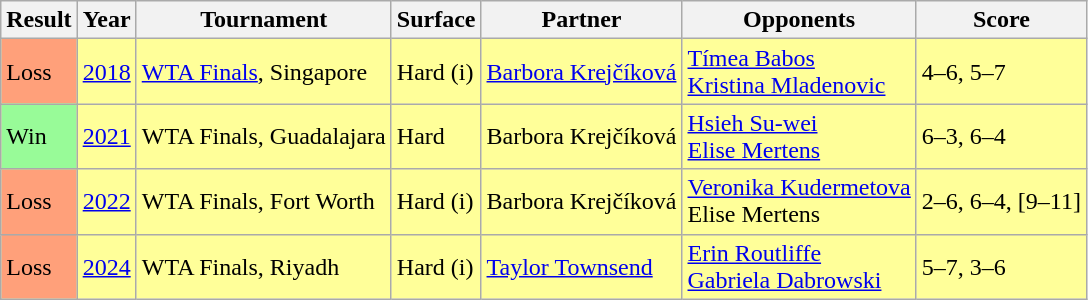<table class="sortable wikitable">
<tr>
<th>Result</th>
<th>Year</th>
<th>Tournament</th>
<th>Surface</th>
<th>Partner</th>
<th>Opponents</th>
<th class=unsortable>Score</th>
</tr>
<tr style=background:#ff9>
<td style=background:#ffa07a>Loss</td>
<td><a href='#'>2018</a></td>
<td><a href='#'>WTA Finals</a>, Singapore</td>
<td>Hard (i)</td>
<td> <a href='#'>Barbora Krejčíková</a></td>
<td> <a href='#'>Tímea Babos</a> <br>  <a href='#'>Kristina Mladenovic</a></td>
<td>4–6, 5–7</td>
</tr>
<tr style="background:#ff9;">
<td style=background:#98fb98>Win</td>
<td><a href='#'>2021</a></td>
<td>WTA Finals, Guadalajara</td>
<td>Hard</td>
<td> Barbora Krejčíková</td>
<td> <a href='#'>Hsieh Su-wei</a> <br>  <a href='#'>Elise Mertens</a></td>
<td>6–3, 6–4</td>
</tr>
<tr style="background:#ff9;">
<td style=background:#ffa07a>Loss</td>
<td><a href='#'>2022</a></td>
<td>WTA Finals, Fort Worth</td>
<td>Hard (i)</td>
<td> Barbora Krejčíková</td>
<td> <a href='#'>Veronika Kudermetova</a> <br>  Elise Mertens</td>
<td>2–6, 6–4, [9–11]</td>
</tr>
<tr style="background:#ff9;">
<td style=background:#ffa07a>Loss</td>
<td><a href='#'>2024</a></td>
<td>WTA Finals, Riyadh</td>
<td>Hard (i)</td>
<td> <a href='#'>Taylor Townsend</a></td>
<td> <a href='#'>Erin Routliffe</a> <br>  <a href='#'>Gabriela Dabrowski</a></td>
<td>5–7, 3–6</td>
</tr>
</table>
